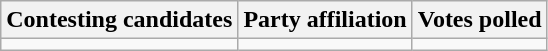<table class="wikitable sortable">
<tr>
<th>Contesting candidates</th>
<th>Party affiliation</th>
<th>Votes polled</th>
</tr>
<tr>
<td></td>
<td></td>
<td></td>
</tr>
</table>
